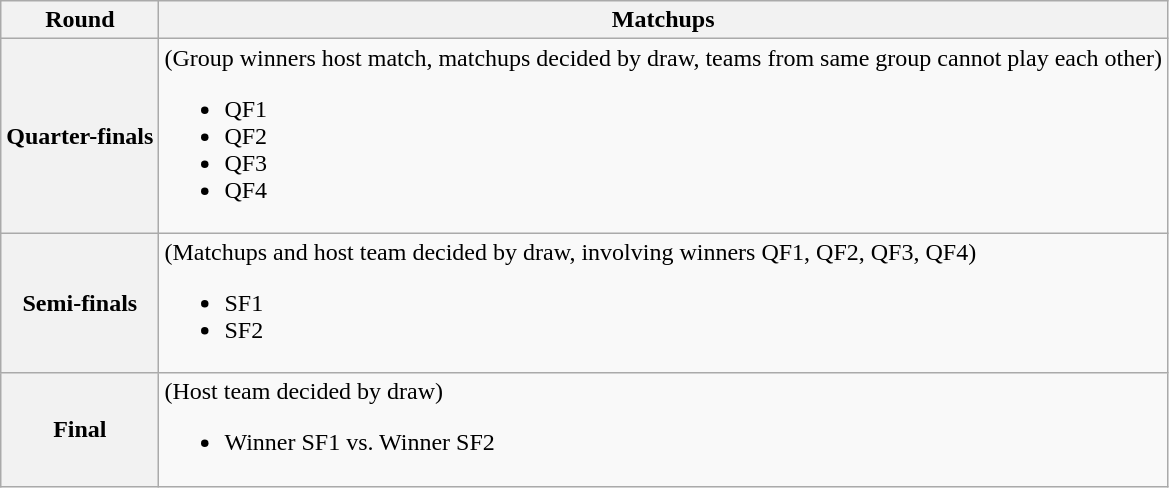<table class=wikitable>
<tr>
<th>Round</th>
<th>Matchups</th>
</tr>
<tr>
<th>Quarter-finals</th>
<td>(Group winners host match, matchups decided by draw, teams from same group cannot play each other)<br><ul><li>QF1</li><li>QF2</li><li>QF3</li><li>QF4</li></ul></td>
</tr>
<tr>
<th>Semi-finals</th>
<td>(Matchups and host team decided by draw, involving winners QF1, QF2, QF3, QF4)<br><ul><li>SF1</li><li>SF2</li></ul></td>
</tr>
<tr>
<th>Final</th>
<td>(Host team decided by draw)<br><ul><li>Winner SF1 vs. Winner SF2</li></ul></td>
</tr>
</table>
